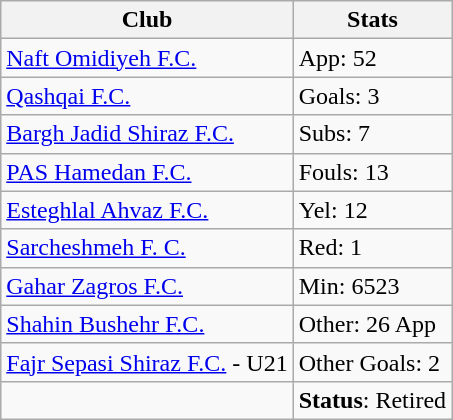<table class="wikitable">
<tr>
<th>Club</th>
<th>Stats</th>
</tr>
<tr>
<td><a href='#'>Naft Omidiyeh F.C.</a></td>
<td>App: 52</td>
</tr>
<tr>
<td><a href='#'>Qashqai F.C.</a></td>
<td>Goals: 3</td>
</tr>
<tr>
<td><a href='#'>Bargh Jadid Shiraz F.C.</a></td>
<td>Subs: 7</td>
</tr>
<tr>
<td><a href='#'>PAS Hamedan F.C.</a></td>
<td>Fouls: 13</td>
</tr>
<tr>
<td><a href='#'>Esteghlal Ahvaz F.C.</a></td>
<td>Yel: 12</td>
</tr>
<tr>
<td><a href='#'>Sarcheshmeh F. C.</a></td>
<td>Red: 1</td>
</tr>
<tr>
<td><a href='#'>Gahar Zagros F.C.</a></td>
<td>Min: 6523</td>
</tr>
<tr>
<td><a href='#'>Shahin Bushehr F.C.</a></td>
<td>Other: 26 App</td>
</tr>
<tr>
<td><a href='#'>Fajr Sepasi Shiraz F.C.</a> - U21</td>
<td>Other Goals: 2</td>
</tr>
<tr>
<td></td>
<td><strong>Status</strong>: Retired</td>
</tr>
</table>
